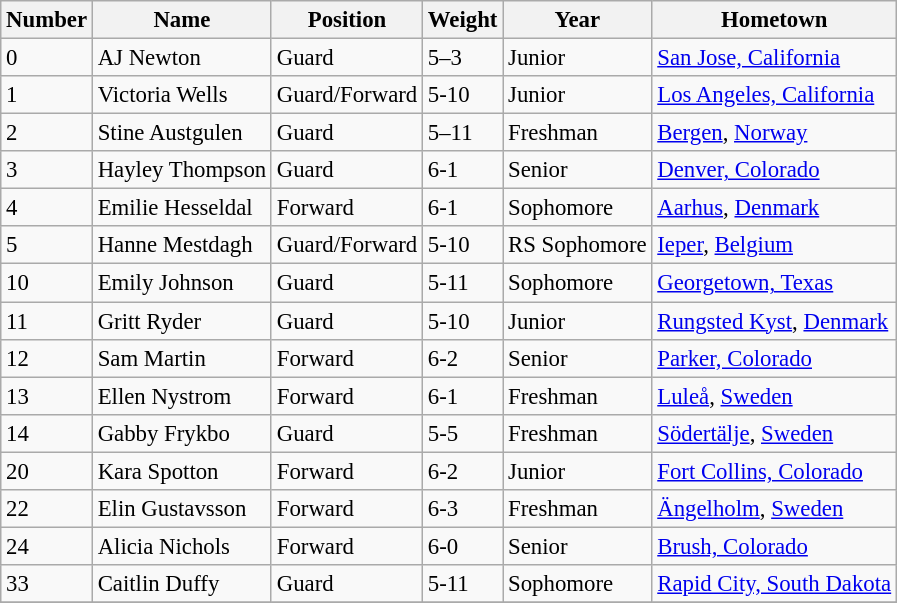<table class="wikitable" style="font-size: 95%;">
<tr>
<th>Number</th>
<th>Name</th>
<th>Position</th>
<th>Weight</th>
<th>Year</th>
<th>Hometown</th>
</tr>
<tr>
<td>0</td>
<td>AJ Newton</td>
<td>Guard</td>
<td>5–3</td>
<td>Junior</td>
<td><a href='#'>San Jose, California</a></td>
</tr>
<tr>
<td>1</td>
<td>Victoria Wells</td>
<td>Guard/Forward</td>
<td>5-10</td>
<td>Junior</td>
<td><a href='#'>Los Angeles, California</a></td>
</tr>
<tr>
<td>2</td>
<td>Stine Austgulen</td>
<td>Guard</td>
<td>5–11</td>
<td>Freshman</td>
<td><a href='#'>Bergen</a>, <a href='#'>Norway</a></td>
</tr>
<tr>
<td>3</td>
<td>Hayley Thompson</td>
<td>Guard</td>
<td>6-1</td>
<td>Senior</td>
<td><a href='#'>Denver, Colorado</a></td>
</tr>
<tr>
<td>4</td>
<td>Emilie Hesseldal</td>
<td>Forward</td>
<td>6-1</td>
<td>Sophomore</td>
<td><a href='#'>Aarhus</a>, <a href='#'>Denmark</a></td>
</tr>
<tr>
<td>5</td>
<td>Hanne Mestdagh</td>
<td>Guard/Forward</td>
<td>5-10</td>
<td>RS Sophomore</td>
<td><a href='#'>Ieper</a>, <a href='#'>Belgium</a></td>
</tr>
<tr>
<td>10</td>
<td>Emily Johnson</td>
<td>Guard</td>
<td>5-11</td>
<td>Sophomore</td>
<td><a href='#'>Georgetown, Texas</a></td>
</tr>
<tr>
<td>11</td>
<td>Gritt Ryder</td>
<td>Guard</td>
<td>5-10</td>
<td>Junior</td>
<td><a href='#'>Rungsted Kyst</a>, <a href='#'>Denmark</a></td>
</tr>
<tr>
<td>12</td>
<td>Sam Martin</td>
<td>Forward</td>
<td>6-2</td>
<td>Senior</td>
<td><a href='#'>Parker, Colorado</a></td>
</tr>
<tr>
<td>13</td>
<td>Ellen Nystrom</td>
<td>Forward</td>
<td>6-1</td>
<td>Freshman</td>
<td><a href='#'>Luleå</a>, <a href='#'>Sweden</a></td>
</tr>
<tr>
<td>14</td>
<td>Gabby Frykbo</td>
<td>Guard</td>
<td>5-5</td>
<td>Freshman</td>
<td><a href='#'>Södertälje</a>, <a href='#'>Sweden</a></td>
</tr>
<tr>
<td>20</td>
<td>Kara Spotton</td>
<td>Forward</td>
<td>6-2</td>
<td>Junior</td>
<td><a href='#'>Fort Collins, Colorado</a></td>
</tr>
<tr>
<td>22</td>
<td>Elin Gustavsson</td>
<td>Forward</td>
<td>6-3</td>
<td>Freshman</td>
<td><a href='#'>Ängelholm</a>, <a href='#'>Sweden</a></td>
</tr>
<tr>
<td>24</td>
<td>Alicia Nichols</td>
<td>Forward</td>
<td>6-0</td>
<td>Senior</td>
<td><a href='#'>Brush, Colorado</a></td>
</tr>
<tr>
<td>33</td>
<td>Caitlin Duffy</td>
<td>Guard</td>
<td>5-11</td>
<td>Sophomore</td>
<td><a href='#'>Rapid City, South Dakota</a></td>
</tr>
<tr>
</tr>
</table>
